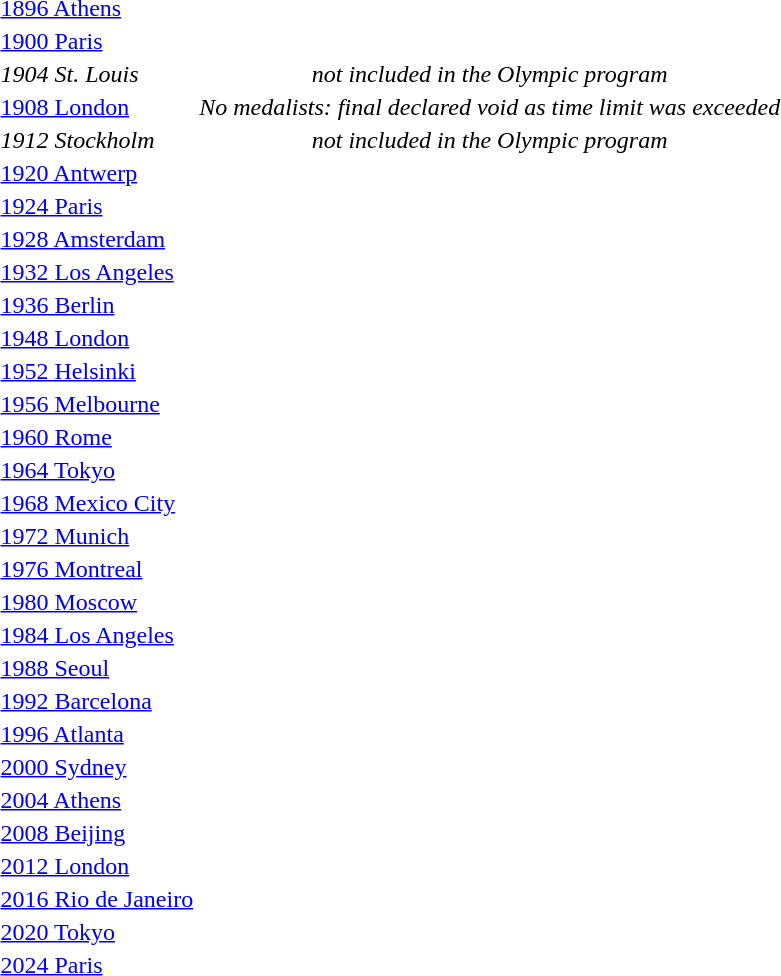<table>
<tr>
<td><a href='#'>1896 Athens</a><br></td>
<td></td>
<td></td>
<td></td>
</tr>
<tr>
<td><a href='#'>1900 Paris</a><br></td>
<td></td>
<td></td>
<td></td>
</tr>
<tr>
<td><em>1904 St. Louis</em></td>
<td colspan=3 align=center><em>not included in the Olympic program</em></td>
</tr>
<tr>
<td><a href='#'>1908 London</a><br></td>
<td colspan=3 align=center><em>No medalists: final declared void as time limit was exceeded</em></td>
</tr>
<tr>
<td><em>1912 Stockholm</em></td>
<td colspan=3 align=center><em>not included in the Olympic program</em></td>
</tr>
<tr>
<td><a href='#'>1920 Antwerp</a><br></td>
<td></td>
<td></td>
<td></td>
</tr>
<tr>
<td><a href='#'>1924 Paris</a><br></td>
<td></td>
<td></td>
<td></td>
</tr>
<tr>
<td><a href='#'>1928 Amsterdam</a><br></td>
<td></td>
<td></td>
<td></td>
</tr>
<tr>
<td><a href='#'>1932 Los Angeles</a><br></td>
<td></td>
<td></td>
<td></td>
</tr>
<tr>
<td><a href='#'>1936 Berlin</a><br></td>
<td></td>
<td></td>
<td></td>
</tr>
<tr>
<td><a href='#'>1948 London</a><br></td>
<td></td>
<td></td>
<td></td>
</tr>
<tr>
<td><a href='#'>1952 Helsinki</a><br></td>
<td></td>
<td></td>
<td></td>
</tr>
<tr>
<td><a href='#'>1956 Melbourne</a><br></td>
<td></td>
<td></td>
<td></td>
</tr>
<tr>
<td><a href='#'>1960 Rome</a><br></td>
<td></td>
<td></td>
<td></td>
</tr>
<tr>
<td><a href='#'>1964 Tokyo</a><br></td>
<td></td>
<td></td>
<td></td>
</tr>
<tr>
<td><a href='#'>1968 Mexico City</a><br></td>
<td></td>
<td></td>
<td></td>
</tr>
<tr>
<td><a href='#'>1972 Munich</a><br></td>
<td></td>
<td></td>
<td></td>
</tr>
<tr>
<td><a href='#'>1976 Montreal</a><br></td>
<td></td>
<td></td>
<td></td>
</tr>
<tr>
<td><a href='#'>1980 Moscow</a><br></td>
<td></td>
<td></td>
<td></td>
</tr>
<tr>
<td><a href='#'>1984 Los Angeles</a><br></td>
<td></td>
<td></td>
<td></td>
</tr>
<tr>
<td><a href='#'>1988 Seoul</a><br></td>
<td></td>
<td></td>
<td></td>
</tr>
<tr>
<td><a href='#'>1992 Barcelona</a><br></td>
<td></td>
<td></td>
<td></td>
</tr>
<tr>
<td><a href='#'>1996 Atlanta</a><br></td>
<td></td>
<td></td>
<td></td>
</tr>
<tr>
<td><a href='#'>2000 Sydney</a><br></td>
<td></td>
<td></td>
<td></td>
</tr>
<tr>
<td><a href='#'>2004 Athens</a><br></td>
<td></td>
<td></td>
<td></td>
</tr>
<tr>
<td><a href='#'>2008 Beijing</a><br></td>
<td></td>
<td></td>
<td></td>
</tr>
<tr>
<td><a href='#'>2012 London</a><br></td>
<td></td>
<td></td>
<td></td>
</tr>
<tr>
<td><a href='#'>2016 Rio de Janeiro</a><br></td>
<td></td>
<td></td>
<td></td>
</tr>
<tr>
<td><a href='#'>2020 Tokyo</a><br></td>
<td></td>
<td></td>
<td></td>
</tr>
<tr>
<td><a href='#'>2024 Paris</a> <br></td>
<td></td>
<td></td>
<td></td>
</tr>
<tr>
</tr>
</table>
